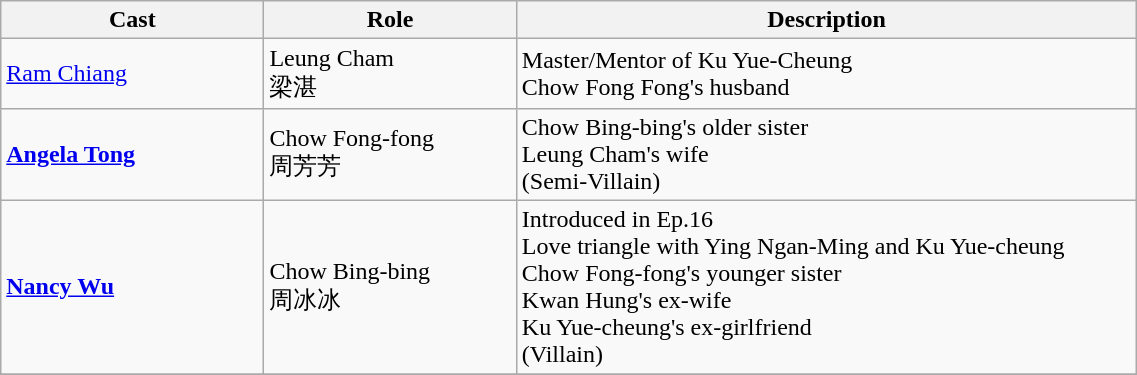<table class="wikitable" width="60%">
<tr>
<th style="width:6%">Cast</th>
<th style="width:6%">Role</th>
<th style="width:15%">Description</th>
</tr>
<tr>
<td><a href='#'>Ram Chiang</a></td>
<td>Leung Cham<br>梁湛</td>
<td>Master/Mentor of Ku Yue-Cheung <br> Chow Fong Fong's husband</td>
</tr>
<tr>
<td><strong><a href='#'>Angela Tong</a></strong></td>
<td>Chow Fong-fong<br>周芳芳</td>
<td>Chow Bing-bing's older sister <br> Leung Cham's wife <br> (Semi-Villain)</td>
</tr>
<tr>
<td><strong><a href='#'>Nancy Wu</a></strong></td>
<td>Chow Bing-bing<br>周冰冰</td>
<td>Introduced in Ep.16 <br> Love triangle with Ying Ngan-Ming and Ku Yue-cheung <br> Chow Fong-fong's younger sister <br> Kwan Hung's ex-wife <br> Ku Yue-cheung's ex-girlfriend <br> (Villain)</td>
</tr>
<tr>
</tr>
</table>
